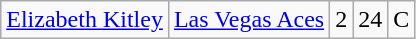<table class="wikitable" style="text-align:center;">
<tr>
<td> <a href='#'>Elizabeth Kitley</a></td>
<td><a href='#'>Las Vegas Aces</a></td>
<td>2</td>
<td>24</td>
<td>C</td>
</tr>
</table>
